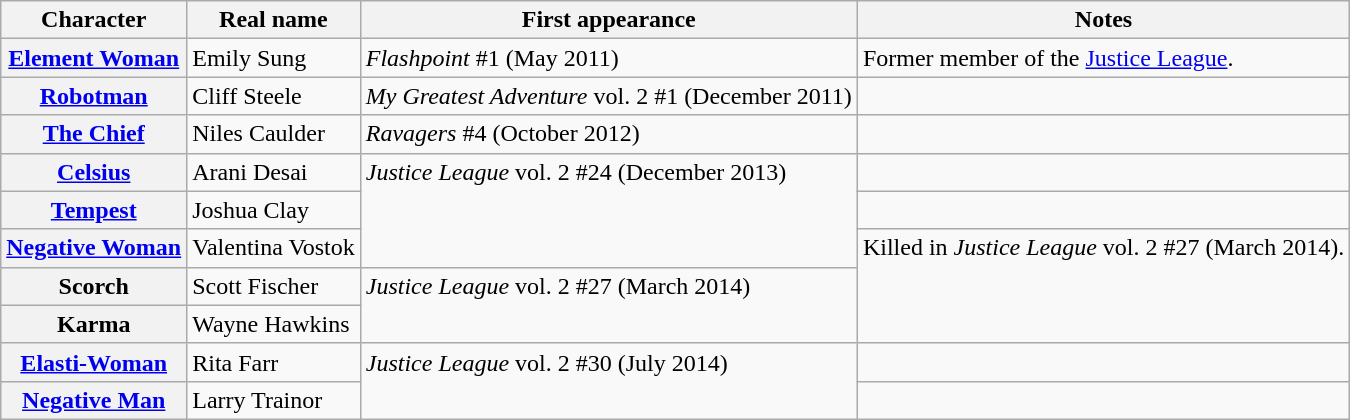<table class="wikitable plainrowheaders">
<tr>
<th scope="col">Character</th>
<th scope="col">Real name</th>
<th scope="col">First appearance</th>
<th scope="col">Notes</th>
</tr>
<tr>
<th scope="row" valign="top"><a href='#'>Element Woman</a></th>
<td valign="top">Emily Sung</td>
<td valign="top"><em>Flashpoint</em> #1 (May 2011)</td>
<td valign="top">Former member of the <a href='#'>Justice League</a>.</td>
</tr>
<tr>
<th scope="row" valign="top"><a href='#'>Robotman</a></th>
<td valign="top">Cliff Steele</td>
<td valign="top"><em>My Greatest Adventure</em> vol. 2 #1 (December 2011)</td>
<td valign="top"></td>
</tr>
<tr>
<th scope="row" valign="top"><a href='#'>The Chief</a></th>
<td valign="top">Niles Caulder</td>
<td valign="top"><em>Ravagers</em> #4 (October 2012)</td>
<td valign="top"></td>
</tr>
<tr>
<th scope="row" valign="top"><a href='#'>Celsius</a></th>
<td valign="top">Arani Desai</td>
<td valign="top" rowspan="3"><em>Justice League</em> vol. 2 #24 (December 2013)</td>
<td valign="top"></td>
</tr>
<tr>
<th scope="row" valign="top"><a href='#'>Tempest</a></th>
<td valign="top">Joshua Clay</td>
<td valign="top"></td>
</tr>
<tr>
<th scope="row" valign="top"><a href='#'>Negative Woman</a></th>
<td valign="top">Valentina Vostok</td>
<td valign="top" rowspan="3">Killed in <em>Justice League</em> vol. 2 #27 (March 2014).</td>
</tr>
<tr>
<th scope="row" valign="top">Scorch</th>
<td valign="top">Scott Fischer</td>
<td valign="top" rowspan="2"><em>Justice League</em> vol. 2 #27 (March 2014)</td>
</tr>
<tr>
<th scope="row" valign="top">Karma</th>
<td valign="top">Wayne Hawkins</td>
</tr>
<tr>
<th scope="row" valign="top"><a href='#'>Elasti-Woman</a></th>
<td valign="top">Rita Farr</td>
<td valign="top" rowspan="2"><em>Justice League</em> vol. 2 #30 (July 2014)</td>
<td></td>
</tr>
<tr>
<th scope="row" valign="top"><a href='#'>Negative Man</a></th>
<td valign="top">Larry Trainor</td>
<td valign="top"></td>
</tr>
</table>
